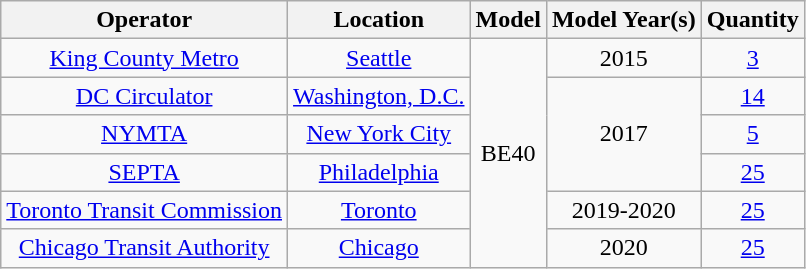<table class="wikitable" style="text-align:center;">
<tr>
<th>Operator</th>
<th>Location</th>
<th>Model</th>
<th>Model Year(s)</th>
<th>Quantity</th>
</tr>
<tr>
<td><a href='#'>King County Metro</a></td>
<td><a href='#'>Seattle</a></td>
<td rowspan="6">BE40</td>
<td>2015</td>
<td><a href='#'>3</a></td>
</tr>
<tr>
<td><a href='#'>DC Circulator</a></td>
<td><a href='#'>Washington, D.C.</a></td>
<td rowspan="3">2017</td>
<td><a href='#'>14</a></td>
</tr>
<tr>
<td><a href='#'>NYMTA</a></td>
<td><a href='#'>New York City</a></td>
<td><a href='#'>5</a></td>
</tr>
<tr>
<td><a href='#'>SEPTA</a></td>
<td><a href='#'>Philadelphia</a></td>
<td><a href='#'>25</a></td>
</tr>
<tr>
<td><a href='#'>Toronto Transit Commission</a></td>
<td><a href='#'>Toronto</a></td>
<td>2019-2020</td>
<td><a href='#'>25</a></td>
</tr>
<tr>
<td><a href='#'>Chicago Transit Authority</a></td>
<td><a href='#'>Chicago</a></td>
<td>2020</td>
<td><a href='#'>25</a></td>
</tr>
</table>
